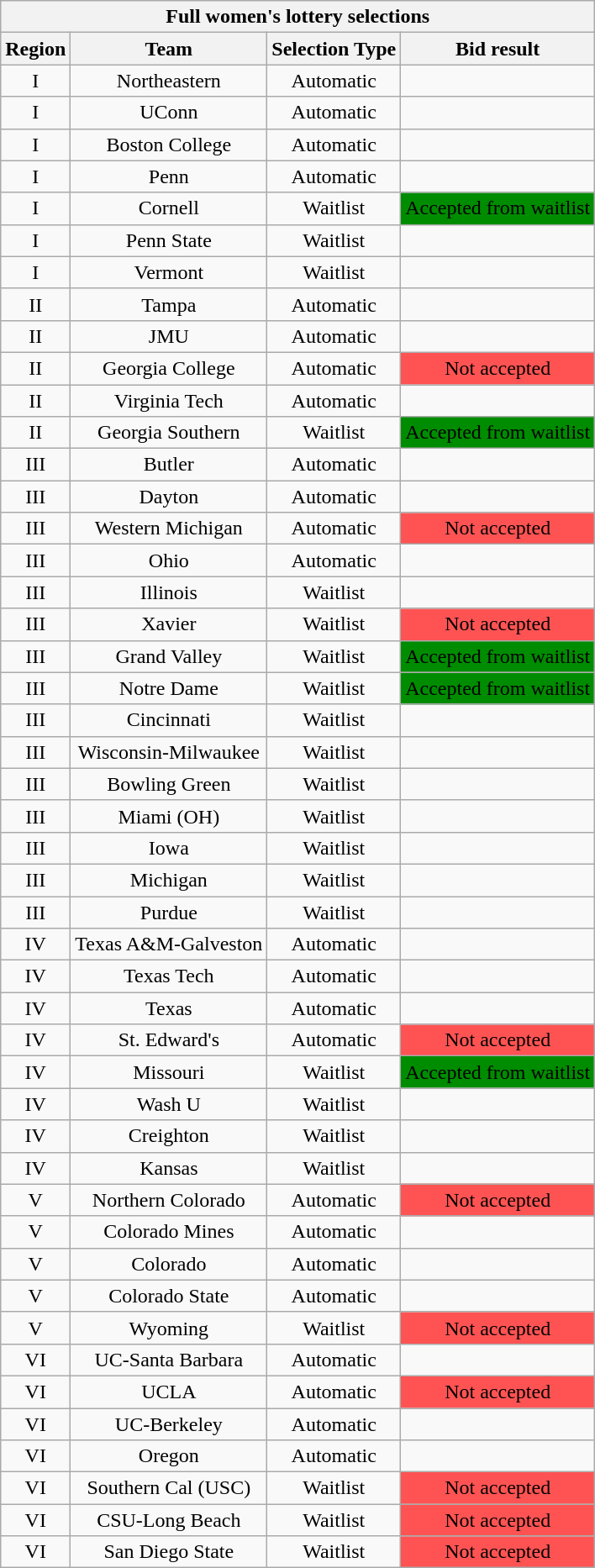<table class="wikitable sortable mw-collapsible mw-collapsed" style="text-align:center">
<tr>
<th colspan="4">Full women's lottery selections</th>
</tr>
<tr>
<th>Region</th>
<th>Team</th>
<th>Selection Type</th>
<th>Bid result</th>
</tr>
<tr>
<td>I</td>
<td>Northeastern</td>
<td>Automatic</td>
<td></td>
</tr>
<tr>
<td>I</td>
<td>UConn</td>
<td>Automatic</td>
<td></td>
</tr>
<tr>
<td>I</td>
<td>Boston College</td>
<td>Automatic</td>
<td></td>
</tr>
<tr>
<td>I</td>
<td>Penn</td>
<td>Automatic</td>
<td></td>
</tr>
<tr>
<td>I</td>
<td>Cornell</td>
<td>Waitlist</td>
<td bgcolor=008c00>Accepted from waitlist</td>
</tr>
<tr>
<td>I</td>
<td>Penn State</td>
<td>Waitlist</td>
<td></td>
</tr>
<tr>
<td>I</td>
<td>Vermont</td>
<td>Waitlist</td>
<td></td>
</tr>
<tr>
<td>II</td>
<td>Tampa</td>
<td>Automatic</td>
<td></td>
</tr>
<tr>
<td>II</td>
<td>JMU</td>
<td>Automatic</td>
<td></td>
</tr>
<tr>
<td>II</td>
<td>Georgia College</td>
<td>Automatic</td>
<td bgcolor=ff5353>Not accepted</td>
</tr>
<tr>
<td>II</td>
<td>Virginia Tech</td>
<td>Automatic</td>
<td></td>
</tr>
<tr>
<td>II</td>
<td>Georgia Southern</td>
<td>Waitlist</td>
<td bgcolor=008c00>Accepted from waitlist</td>
</tr>
<tr>
<td>III</td>
<td>Butler</td>
<td>Automatic</td>
<td></td>
</tr>
<tr>
<td>III</td>
<td>Dayton</td>
<td>Automatic</td>
<td></td>
</tr>
<tr>
<td>III</td>
<td>Western Michigan</td>
<td>Automatic</td>
<td bgcolor=ff5353>Not accepted</td>
</tr>
<tr>
<td>III</td>
<td>Ohio</td>
<td>Automatic</td>
<td></td>
</tr>
<tr>
<td>III</td>
<td>Illinois</td>
<td>Waitlist</td>
<td></td>
</tr>
<tr>
<td>III</td>
<td>Xavier</td>
<td>Waitlist</td>
<td bgcolor=ff5353>Not accepted</td>
</tr>
<tr>
<td>III</td>
<td>Grand Valley</td>
<td>Waitlist</td>
<td bgcolor=008c00>Accepted from waitlist</td>
</tr>
<tr>
<td>III</td>
<td>Notre Dame</td>
<td>Waitlist</td>
<td bgcolor=008c00>Accepted from waitlist</td>
</tr>
<tr>
<td>III</td>
<td>Cincinnati</td>
<td>Waitlist</td>
<td></td>
</tr>
<tr>
<td>III</td>
<td>Wisconsin-Milwaukee</td>
<td>Waitlist</td>
<td></td>
</tr>
<tr>
<td>III</td>
<td>Bowling Green</td>
<td>Waitlist</td>
<td></td>
</tr>
<tr>
<td>III</td>
<td>Miami (OH)</td>
<td>Waitlist</td>
<td></td>
</tr>
<tr>
<td>III</td>
<td>Iowa</td>
<td>Waitlist</td>
<td></td>
</tr>
<tr>
<td>III</td>
<td>Michigan</td>
<td>Waitlist</td>
<td></td>
</tr>
<tr>
<td>III</td>
<td>Purdue</td>
<td>Waitlist</td>
<td></td>
</tr>
<tr>
<td>IV</td>
<td>Texas A&M-Galveston</td>
<td>Automatic</td>
<td></td>
</tr>
<tr>
<td>IV</td>
<td>Texas Tech</td>
<td>Automatic</td>
<td></td>
</tr>
<tr>
<td>IV</td>
<td>Texas</td>
<td>Automatic</td>
<td></td>
</tr>
<tr>
<td>IV</td>
<td>St. Edward's</td>
<td>Automatic</td>
<td bgcolor=ff5353>Not accepted</td>
</tr>
<tr>
<td>IV</td>
<td>Missouri</td>
<td>Waitlist</td>
<td bgcolor=008c00>Accepted from waitlist</td>
</tr>
<tr>
<td>IV</td>
<td>Wash U</td>
<td>Waitlist</td>
<td></td>
</tr>
<tr>
<td>IV</td>
<td>Creighton</td>
<td>Waitlist</td>
<td></td>
</tr>
<tr>
<td>IV</td>
<td>Kansas</td>
<td>Waitlist</td>
<td></td>
</tr>
<tr>
<td>V</td>
<td>Northern Colorado</td>
<td>Automatic</td>
<td bgcolor=ff5353>Not accepted</td>
</tr>
<tr>
<td>V</td>
<td>Colorado Mines</td>
<td>Automatic</td>
<td></td>
</tr>
<tr>
<td>V</td>
<td>Colorado</td>
<td>Automatic</td>
<td></td>
</tr>
<tr>
<td>V</td>
<td>Colorado State</td>
<td>Automatic</td>
<td></td>
</tr>
<tr>
<td>V</td>
<td>Wyoming</td>
<td>Waitlist</td>
<td bgcolor=ff5353>Not accepted</td>
</tr>
<tr>
<td>VI</td>
<td>UC-Santa Barbara</td>
<td>Automatic</td>
<td></td>
</tr>
<tr>
<td>VI</td>
<td>UCLA</td>
<td>Automatic</td>
<td bgcolor=ff5353>Not accepted</td>
</tr>
<tr>
<td>VI</td>
<td>UC-Berkeley</td>
<td>Automatic</td>
<td></td>
</tr>
<tr>
<td>VI</td>
<td>Oregon</td>
<td>Automatic</td>
<td></td>
</tr>
<tr>
<td>VI</td>
<td>Southern Cal (USC)</td>
<td>Waitlist</td>
<td bgcolor=ff5353>Not accepted</td>
</tr>
<tr>
<td>VI</td>
<td>CSU-Long Beach</td>
<td>Waitlist</td>
<td bgcolor=ff5353>Not accepted</td>
</tr>
<tr>
<td>VI</td>
<td>San Diego State</td>
<td>Waitlist</td>
<td bgcolor=ff5353>Not accepted</td>
</tr>
</table>
